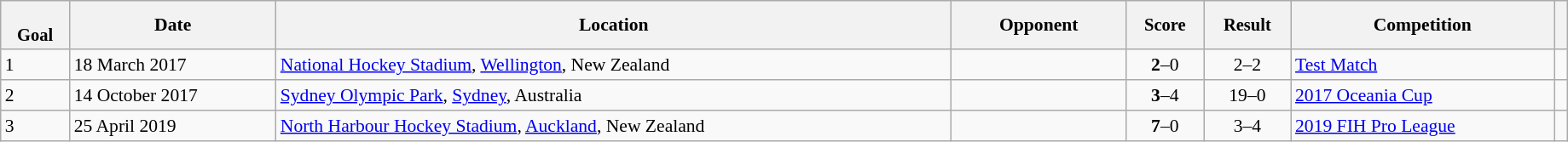<table class="wikitable sortable" style="font-size:90%" width=97%>
<tr>
<th style="font-size:95%;" data-sort-type=number><br>Goal</th>
<th align=center>Date</th>
<th>Location</th>
<th width=130>Opponent</th>
<th data-sort-type="number" style="font-size:95%">Score</th>
<th data-sort-type="number" style="font-size:95%">Result</th>
<th>Competition</th>
<th></th>
</tr>
<tr>
<td>1</td>
<td>18 March 2017</td>
<td><a href='#'>National Hockey Stadium</a>, <a href='#'>Wellington</a>, New Zealand</td>
<td></td>
<td align="center"><strong>2</strong>–0</td>
<td align="center">2–2</td>
<td><a href='#'>Test Match</a></td>
<td></td>
</tr>
<tr>
<td>2</td>
<td>14 October 2017</td>
<td><a href='#'>Sydney Olympic Park</a>, <a href='#'>Sydney</a>, Australia</td>
<td></td>
<td align="center"><strong>3</strong>–4</td>
<td align="center">19–0</td>
<td><a href='#'>2017 Oceania Cup</a></td>
<td></td>
</tr>
<tr>
<td>3</td>
<td>25 April 2019</td>
<td><a href='#'>North Harbour Hockey Stadium</a>, <a href='#'>Auckland</a>, New Zealand</td>
<td></td>
<td align="center"><strong>7</strong>–0</td>
<td align="center">3–4</td>
<td><a href='#'>2019 FIH Pro League</a></td>
<td></td>
</tr>
</table>
